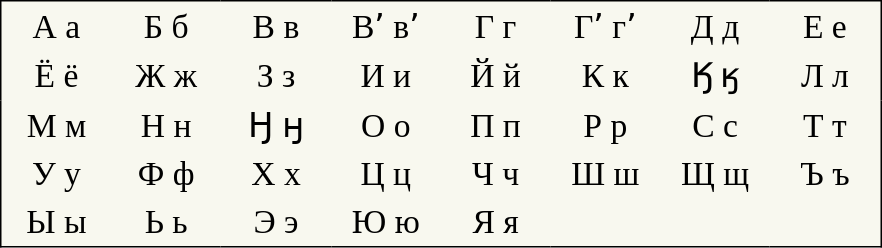<table style="font-family:Arial Unicode MS; font-size:1.4em; border-color:#000000; border-width:1px; border-style:solid; border-collapse:collapse; background-color:#F8F8EF">
<tr>
<td style="width:3em; text-align:center; padding: 3px;">А а</td>
<td style="width:3em; text-align:center; padding: 3px;">Б б</td>
<td style="width:3em; text-align:center; padding: 3px;">В в</td>
<td style="width:3em; text-align:center; padding: 3px;">Вʼ вʼ</td>
<td style="width:3em; text-align:center; padding: 3px;">Г г</td>
<td style="width:3em; text-align:center; padding: 3px;">Гʼ гʼ</td>
<td style="width:3em; text-align:center; padding: 3px;">Д д</td>
<td style="width:3em; text-align:center; padding: 3px;">Е е</td>
</tr>
<tr>
<td style="width:3em; text-align:center; padding: 3px;">Ё ё</td>
<td style="width:3em; text-align:center; padding: 3px;">Ж ж</td>
<td style="width:3em; text-align:center; padding: 3px;">З з</td>
<td style="width:3em; text-align:center; padding: 3px;">И и</td>
<td style="width:3em; text-align:center; padding: 3px;">Й й</td>
<td style="width:3em; text-align:center; padding: 3px;">К к</td>
<td style="width:3em; text-align:center; padding: 3px;">Ӄ ӄ</td>
<td style="width:3em; text-align:center; padding: 3px;">Л л</td>
</tr>
<tr>
<td style="width:3em; text-align:center; padding: 3px;">М м</td>
<td style="width:3em; text-align:center; padding: 3px;">Н н</td>
<td style="width:3em; text-align:center; padding: 3px;">Ӈ ӈ</td>
<td style="width:3em; text-align:center; padding: 3px;">О о</td>
<td style="width:3em; text-align:center; padding: 3px;">П п</td>
<td style="width:3em; text-align:center; padding: 3px;">Р р</td>
<td style="width:3em; text-align:center; padding: 3px;">С с</td>
<td style="width:3em; text-align:center; padding: 3px;">Т т</td>
</tr>
<tr>
<td style="width:3em; text-align:center; padding: 3px;">У у</td>
<td style="width:3em; text-align:center; padding: 3px;">Ф ф</td>
<td style="width:3em; text-align:center; padding: 3px;">Х х</td>
<td style="width:3em; text-align:center; padding: 3px;">Ц ц</td>
<td style="width:3em; text-align:center; padding: 3px;">Ч ч</td>
<td style="width:3em; text-align:center; padding: 3px;">Ш ш</td>
<td style="width:3em; text-align:center; padding: 3px;">Щ щ</td>
<td style="width:3em; text-align:center; padding: 3px;">Ъ ъ</td>
</tr>
<tr>
<td style="width:3em; text-align:center; padding: 3px;">Ы ы</td>
<td style="width:3em; text-align:center; padding: 3px;">Ь ь</td>
<td style="width:3em; text-align:center; padding: 3px;">Э э</td>
<td style="width:3em; text-align:center; padding: 3px;">Ю ю</td>
<td style="width:3em; text-align:center; padding: 3px;">Я я</td>
<td></td>
<td></td>
<td></td>
</tr>
</table>
